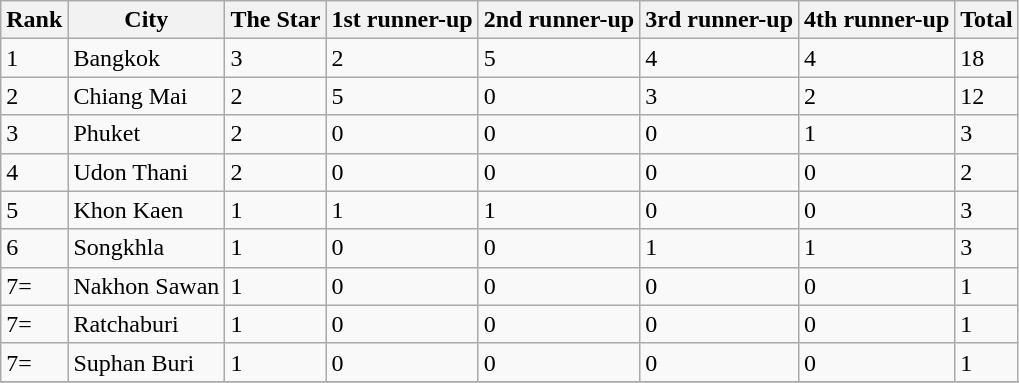<table class="wikitable sortable">
<tr>
<th>Rank</th>
<th>City</th>
<th>The Star</th>
<th>1st runner-up</th>
<th>2nd runner-up</th>
<th>3rd runner-up</th>
<th>4th runner-up</th>
<th>Total</th>
</tr>
<tr>
<td>1</td>
<td>Bangkok</td>
<td>3</td>
<td>2</td>
<td>5</td>
<td>4</td>
<td>4</td>
<td>18</td>
</tr>
<tr>
<td>2</td>
<td>Chiang Mai</td>
<td>2</td>
<td>5</td>
<td>0</td>
<td>3</td>
<td>2</td>
<td>12</td>
</tr>
<tr>
<td>3</td>
<td>Phuket</td>
<td>2</td>
<td>0</td>
<td>0</td>
<td>0</td>
<td>1</td>
<td>3</td>
</tr>
<tr>
<td>4</td>
<td>Udon Thani</td>
<td>2</td>
<td>0</td>
<td>0</td>
<td>0</td>
<td>0</td>
<td>2</td>
</tr>
<tr>
<td>5</td>
<td>Khon Kaen</td>
<td>1</td>
<td>1</td>
<td>1</td>
<td>0</td>
<td>0</td>
<td>3</td>
</tr>
<tr>
<td>6</td>
<td>Songkhla</td>
<td>1</td>
<td>0</td>
<td>0</td>
<td>1</td>
<td>1</td>
<td>3</td>
</tr>
<tr>
<td>7=</td>
<td>Nakhon Sawan</td>
<td>1</td>
<td>0</td>
<td>0</td>
<td>0</td>
<td>0</td>
<td>1</td>
</tr>
<tr>
<td>7=</td>
<td>Ratchaburi</td>
<td>1</td>
<td>0</td>
<td>0</td>
<td>0</td>
<td>0</td>
<td>1</td>
</tr>
<tr>
<td>7=</td>
<td>Suphan Buri</td>
<td>1</td>
<td>0</td>
<td>0</td>
<td>0</td>
<td>0</td>
<td>1</td>
</tr>
<tr>
</tr>
</table>
